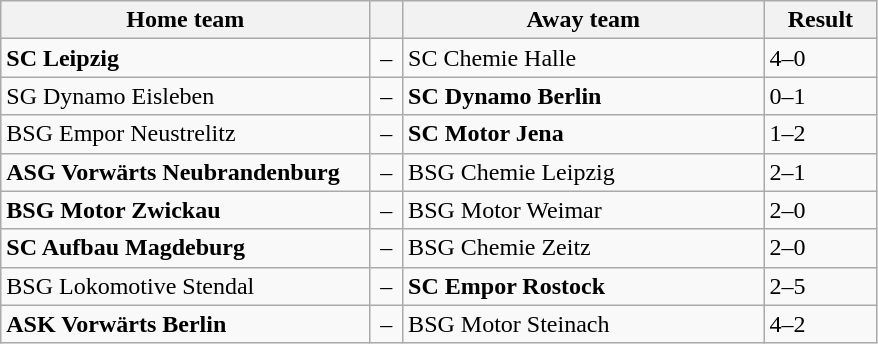<table class="wikitable" style="width:585px;" border="1">
<tr>
<th style="width:250px;" align="left">Home team</th>
<th style="width:15px;"></th>
<th style="width:250px;" align="left">Away team</th>
<th style="width:70px;" align="center;">Result</th>
</tr>
<tr>
<td><strong>SC Leipzig</strong></td>
<td align="center">–</td>
<td>SC Chemie Halle</td>
<td>4–0</td>
</tr>
<tr>
<td>SG Dynamo Eisleben</td>
<td align="center">–</td>
<td><strong>SC Dynamo Berlin</strong></td>
<td>0–1</td>
</tr>
<tr>
<td>BSG Empor Neustrelitz</td>
<td align="center">–</td>
<td><strong>SC Motor Jena</strong></td>
<td>1–2</td>
</tr>
<tr>
<td><strong>ASG Vorwärts Neubrandenburg</strong></td>
<td align="center">–</td>
<td>BSG Chemie Leipzig</td>
<td>2–1</td>
</tr>
<tr>
<td><strong>BSG Motor Zwickau</strong></td>
<td align="center">–</td>
<td>BSG Motor Weimar</td>
<td>2–0</td>
</tr>
<tr>
<td><strong>SC Aufbau Magdeburg</strong></td>
<td align="center">–</td>
<td>BSG Chemie Zeitz</td>
<td>2–0</td>
</tr>
<tr>
<td>BSG Lokomotive Stendal</td>
<td align="center">–</td>
<td><strong>SC Empor Rostock</strong></td>
<td>2–5</td>
</tr>
<tr>
<td><strong>ASK Vorwärts Berlin</strong></td>
<td align="center">–</td>
<td SV 08 Steinach>BSG Motor Steinach</td>
<td>4–2</td>
</tr>
</table>
